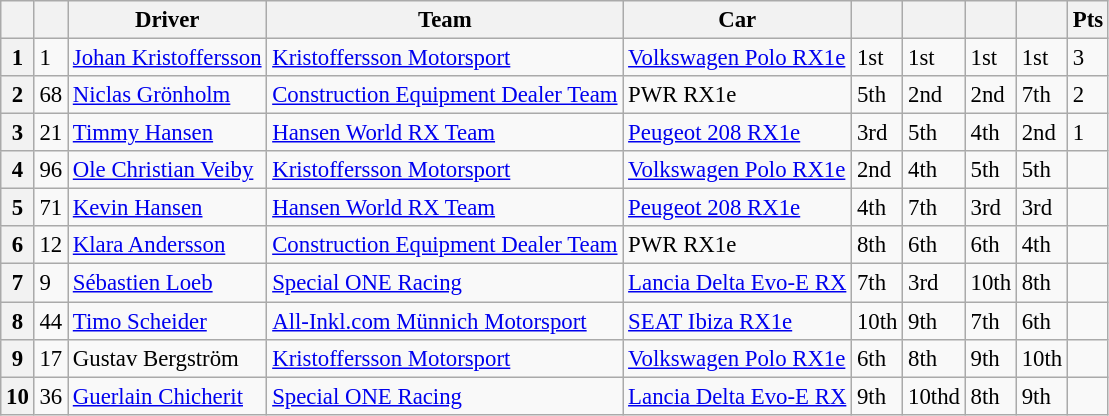<table class="wikitable" style="font-size:95%">
<tr>
<th></th>
<th></th>
<th>Driver</th>
<th>Team</th>
<th>Car</th>
<th></th>
<th></th>
<th></th>
<th></th>
<th>Pts</th>
</tr>
<tr>
<th>1</th>
<td>1</td>
<td> <a href='#'>Johan Kristoffersson</a></td>
<td><a href='#'>Kristoffersson Motorsport</a></td>
<td><a href='#'>Volkswagen Polo RX1e</a></td>
<td>1st</td>
<td>1st</td>
<td>1st</td>
<td>1st</td>
<td>3</td>
</tr>
<tr>
<th>2</th>
<td>68</td>
<td> <a href='#'>Niclas Grönholm</a></td>
<td><a href='#'>Construction Equipment Dealer Team</a></td>
<td>PWR RX1e</td>
<td>5th</td>
<td>2nd</td>
<td>2nd</td>
<td>7th</td>
<td>2</td>
</tr>
<tr>
<th>3</th>
<td>21</td>
<td> <a href='#'>Timmy Hansen</a></td>
<td><a href='#'>Hansen World RX Team</a></td>
<td><a href='#'>Peugeot 208 RX1e</a></td>
<td>3rd</td>
<td>5th</td>
<td>4th</td>
<td>2nd</td>
<td>1</td>
</tr>
<tr>
<th>4</th>
<td>96</td>
<td> <a href='#'>Ole Christian Veiby</a></td>
<td><a href='#'>Kristoffersson Motorsport</a></td>
<td><a href='#'>Volkswagen Polo RX1e</a></td>
<td>2nd</td>
<td>4th</td>
<td>5th</td>
<td>5th</td>
<td></td>
</tr>
<tr>
<th>5</th>
<td>71</td>
<td> <a href='#'>Kevin Hansen</a></td>
<td><a href='#'>Hansen World RX Team</a></td>
<td><a href='#'>Peugeot 208 RX1e</a></td>
<td>4th</td>
<td>7th</td>
<td>3rd</td>
<td>3rd</td>
<td></td>
</tr>
<tr>
<th>6</th>
<td>12</td>
<td> <a href='#'>Klara Andersson</a></td>
<td><a href='#'>Construction Equipment Dealer Team</a></td>
<td>PWR RX1e</td>
<td>8th</td>
<td>6th</td>
<td>6th</td>
<td>4th</td>
<td></td>
</tr>
<tr>
<th>7</th>
<td>9</td>
<td> <a href='#'>Sébastien Loeb</a></td>
<td><a href='#'>Special ONE Racing</a></td>
<td><a href='#'>Lancia Delta Evo-E RX</a></td>
<td>7th</td>
<td>3rd</td>
<td>10th</td>
<td>8th</td>
<td></td>
</tr>
<tr>
<th>8</th>
<td>44</td>
<td> <a href='#'>Timo Scheider</a></td>
<td><a href='#'>All-Inkl.com Münnich Motorsport</a></td>
<td><a href='#'>SEAT Ibiza RX1e</a></td>
<td>10th</td>
<td>9th</td>
<td>7th</td>
<td>6th</td>
<td></td>
</tr>
<tr>
<th>9</th>
<td>17</td>
<td> Gustav Bergström</td>
<td><a href='#'>Kristoffersson Motorsport</a></td>
<td><a href='#'>Volkswagen Polo RX1e</a></td>
<td>6th</td>
<td>8th</td>
<td>9th</td>
<td>10th</td>
<td></td>
</tr>
<tr>
<th>10</th>
<td>36</td>
<td> <a href='#'>Guerlain Chicherit</a></td>
<td><a href='#'>Special ONE Racing</a></td>
<td><a href='#'>Lancia Delta Evo-E RX</a></td>
<td>9th</td>
<td>10thd</td>
<td>8th</td>
<td>9th</td>
<td></td>
</tr>
</table>
